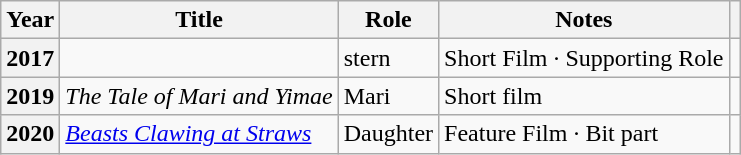<table class="wikitable plainrowheaders sortable">
<tr>
<th scope="col">Year</th>
<th scope="col">Title</th>
<th scope="col">Role</th>
<th scope="col">Notes</th>
<th scope="col" class="unsortable"></th>
</tr>
<tr>
<th scope="row">2017</th>
<td><em></em></td>
<td>stern</td>
<td>Short Film · Supporting Role</td>
<td></td>
</tr>
<tr>
<th scope="row">2019</th>
<td><em>The Tale of Mari and Yimae</em></td>
<td>Mari</td>
<td>Short film</td>
<td></td>
</tr>
<tr>
<th scope="row">2020</th>
<td><em><a href='#'>Beasts Clawing at Straws</a></em></td>
<td>Daughter</td>
<td>Feature Film · Bit part</td>
<td></td>
</tr>
</table>
